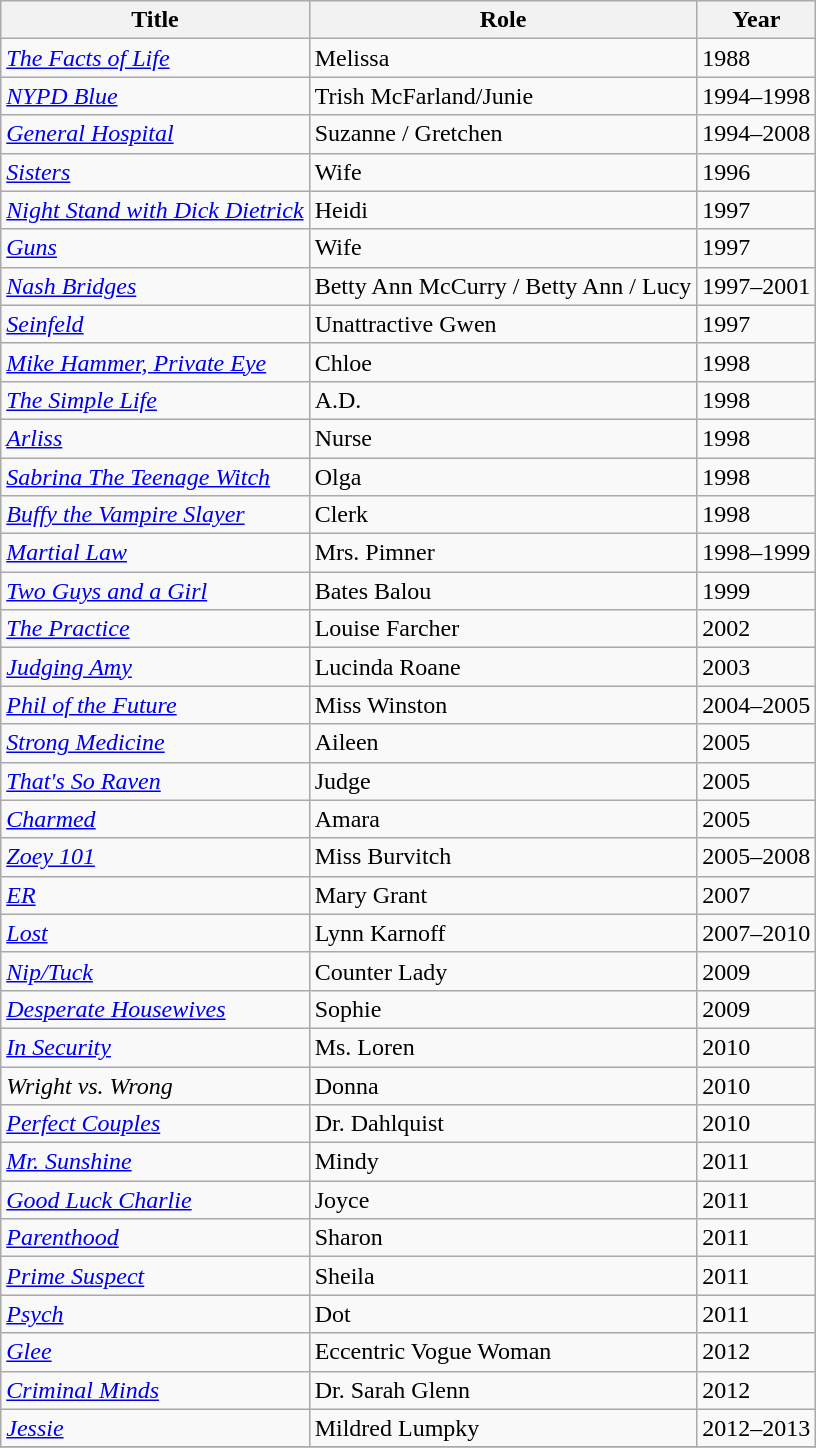<table class="wikitable sortable">
<tr>
<th>Title</th>
<th>Role</th>
<th>Year</th>
</tr>
<tr>
<td><em><a href='#'>The Facts of Life</a></em></td>
<td>Melissa</td>
<td>1988</td>
</tr>
<tr>
<td><em><a href='#'>NYPD Blue</a></em></td>
<td>Trish McFarland/Junie</td>
<td>1994–1998</td>
</tr>
<tr>
<td><em><a href='#'>General Hospital</a></em></td>
<td>Suzanne / Gretchen</td>
<td>1994–2008</td>
</tr>
<tr>
<td><em><a href='#'>Sisters</a></em></td>
<td>Wife</td>
<td>1996</td>
</tr>
<tr>
<td><em><a href='#'>Night Stand with Dick Dietrick</a></em></td>
<td>Heidi</td>
<td>1997</td>
</tr>
<tr>
<td><em><a href='#'>Guns</a></em></td>
<td>Wife</td>
<td>1997</td>
</tr>
<tr>
<td><em><a href='#'>Nash Bridges</a></em></td>
<td>Betty Ann McCurry / Betty Ann / Lucy</td>
<td>1997–2001</td>
</tr>
<tr>
<td><em><a href='#'>Seinfeld</a></em></td>
<td>Unattractive Gwen</td>
<td>1997</td>
</tr>
<tr>
<td><em><a href='#'>Mike Hammer, Private Eye</a></em></td>
<td>Chloe</td>
<td>1998</td>
</tr>
<tr>
<td><em><a href='#'>The Simple Life</a></em></td>
<td>A.D.</td>
<td>1998</td>
</tr>
<tr>
<td><em><a href='#'>Arliss</a></em></td>
<td>Nurse</td>
<td>1998</td>
</tr>
<tr>
<td><em><a href='#'>Sabrina The Teenage Witch</a></em></td>
<td>Olga</td>
<td>1998</td>
</tr>
<tr>
<td><em><a href='#'>Buffy the Vampire Slayer</a></em></td>
<td>Clerk</td>
<td>1998</td>
</tr>
<tr>
<td><em><a href='#'>Martial Law</a></em></td>
<td>Mrs. Pimner</td>
<td>1998–1999</td>
</tr>
<tr>
<td><em><a href='#'>Two Guys and a Girl</a></em></td>
<td>Bates Balou</td>
<td>1999</td>
</tr>
<tr>
<td><em><a href='#'>The Practice</a></em></td>
<td>Louise Farcher</td>
<td>2002</td>
</tr>
<tr>
<td><em><a href='#'>Judging Amy</a></em></td>
<td>Lucinda Roane</td>
<td>2003</td>
</tr>
<tr>
<td><em><a href='#'>Phil of the Future</a></em></td>
<td>Miss Winston</td>
<td>2004–2005</td>
</tr>
<tr>
<td><em><a href='#'>Strong Medicine</a></em></td>
<td>Aileen</td>
<td>2005</td>
</tr>
<tr>
<td><em><a href='#'>That's So Raven</a></em></td>
<td>Judge</td>
<td>2005</td>
</tr>
<tr>
<td><em><a href='#'>Charmed</a></em></td>
<td>Amara</td>
<td>2005</td>
</tr>
<tr>
<td><em><a href='#'>Zoey 101</a></em></td>
<td>Miss Burvitch</td>
<td>2005–2008</td>
</tr>
<tr>
<td><em><a href='#'>ER</a></em></td>
<td>Mary Grant</td>
<td>2007</td>
</tr>
<tr>
<td><em><a href='#'>Lost</a></em></td>
<td>Lynn Karnoff</td>
<td>2007–2010</td>
</tr>
<tr>
<td><em><a href='#'>Nip/Tuck</a></em></td>
<td>Counter Lady</td>
<td>2009</td>
</tr>
<tr>
<td><em><a href='#'>Desperate Housewives</a></em></td>
<td>Sophie</td>
<td>2009</td>
</tr>
<tr>
<td><em><a href='#'>In Security</a></em></td>
<td>Ms. Loren</td>
<td>2010</td>
</tr>
<tr>
<td><em>Wright vs. Wrong</em></td>
<td>Donna</td>
<td>2010</td>
</tr>
<tr>
<td><em><a href='#'>Perfect Couples</a></em></td>
<td>Dr. Dahlquist</td>
<td>2010</td>
</tr>
<tr>
<td><em><a href='#'>Mr. Sunshine</a></em></td>
<td>Mindy</td>
<td>2011</td>
</tr>
<tr>
<td><em><a href='#'>Good Luck Charlie</a></em></td>
<td>Joyce</td>
<td>2011</td>
</tr>
<tr>
<td><em><a href='#'>Parenthood</a></em></td>
<td>Sharon</td>
<td>2011</td>
</tr>
<tr>
<td><em><a href='#'>Prime Suspect</a></em></td>
<td>Sheila</td>
<td>2011</td>
</tr>
<tr>
<td><em><a href='#'>Psych</a></em></td>
<td>Dot</td>
<td>2011</td>
</tr>
<tr>
<td><em><a href='#'>Glee</a></em></td>
<td>Eccentric Vogue Woman</td>
<td>2012</td>
</tr>
<tr>
<td><em><a href='#'>Criminal Minds</a></em></td>
<td>Dr. Sarah Glenn</td>
<td>2012</td>
</tr>
<tr>
<td><em><a href='#'>Jessie</a></em></td>
<td>Mildred Lumpky</td>
<td>2012–2013</td>
</tr>
<tr>
</tr>
</table>
